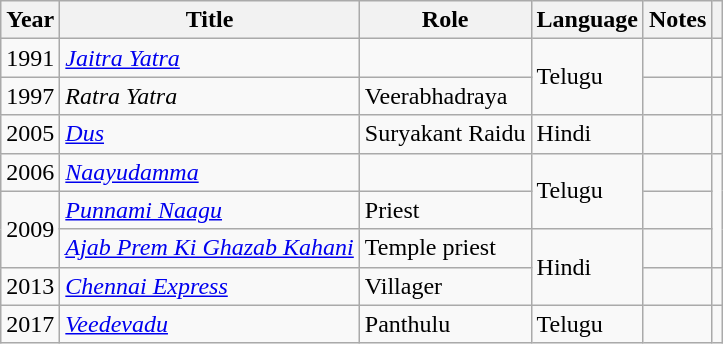<table class="wikitable sortable">
<tr>
<th scope="col">Year</th>
<th scope="col">Title</th>
<th scope="col">Role</th>
<th scope="col">Language</th>
<th scope="col">Notes</th>
<th scope="col" class="unsortable"></th>
</tr>
<tr>
<td>1991</td>
<td><em><a href='#'>Jaitra Yatra</a></em></td>
<td></td>
<td rowspan="2">Telugu</td>
<td></td>
<td></td>
</tr>
<tr>
<td>1997</td>
<td><em>Ratra Yatra</em></td>
<td>Veerabhadraya</td>
<td></td>
<td></td>
</tr>
<tr>
<td>2005</td>
<td><em><a href='#'>Dus</a></em></td>
<td>Suryakant Raidu</td>
<td>Hindi</td>
<td></td>
<td></td>
</tr>
<tr>
<td>2006</td>
<td><em><a href='#'>Naayudamma</a></em></td>
<td></td>
<td rowspan="2">Telugu</td>
<td></td>
<td rowspan="3"></td>
</tr>
<tr>
<td rowspan="2">2009</td>
<td><em><a href='#'>Punnami Naagu</a></em></td>
<td>Priest</td>
<td></td>
</tr>
<tr>
<td><em><a href='#'>Ajab Prem Ki Ghazab Kahani</a></em></td>
<td>Temple priest</td>
<td rowspan="2">Hindi</td>
<td></td>
</tr>
<tr>
<td>2013</td>
<td><em><a href='#'>Chennai Express</a></em></td>
<td>Villager</td>
<td></td>
<td></td>
</tr>
<tr>
<td>2017</td>
<td><em><a href='#'>Veedevadu</a></em></td>
<td>Panthulu</td>
<td>Telugu</td>
<td></td>
<td></td>
</tr>
</table>
